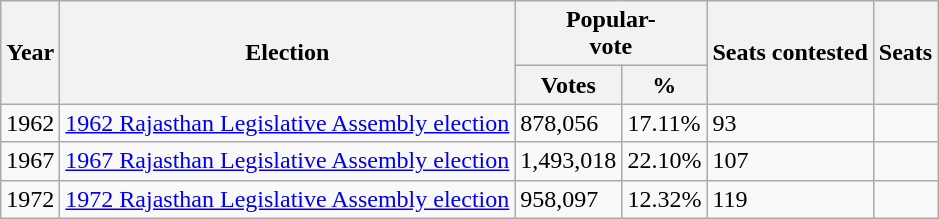<table class="wikitable">
<tr>
<th rowspan="2">Year</th>
<th rowspan="2">Election</th>
<th colspan="2">Popular-<br>vote</th>
<th rowspan="2">Seats contested</th>
<th rowspan="2">Seats</th>
</tr>
<tr>
<th>Votes</th>
<th>%</th>
</tr>
<tr>
<td>1962</td>
<td><a href='#'>1962 Rajasthan Legislative Assembly election</a></td>
<td>878,056</td>
<td>17.11%</td>
<td>93</td>
<td></td>
</tr>
<tr>
<td>1967</td>
<td><a href='#'>1967 Rajasthan Legislative Assembly election</a></td>
<td>1,493,018</td>
<td>22.10%</td>
<td>107</td>
<td></td>
</tr>
<tr>
<td>1972</td>
<td><a href='#'>1972 Rajasthan Legislative Assembly election</a></td>
<td>958,097</td>
<td>12.32%</td>
<td>119</td>
<td></td>
</tr>
</table>
